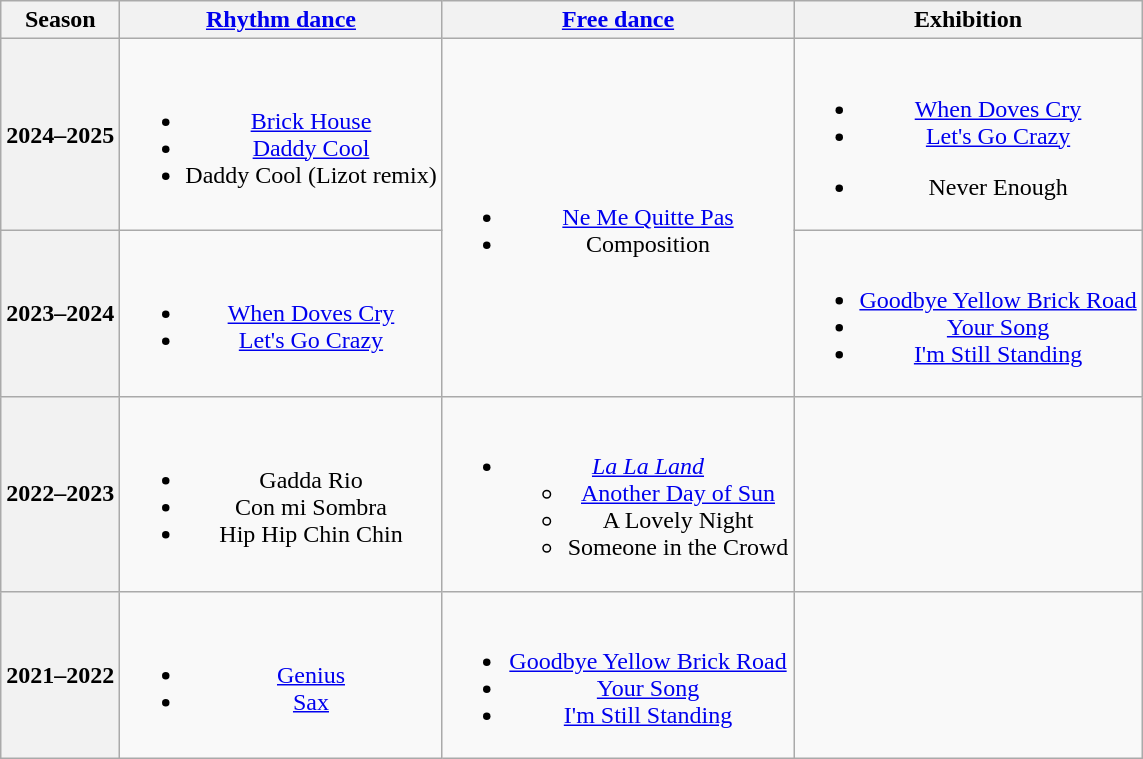<table class=wikitable style=text-align:center>
<tr>
<th>Season</th>
<th><a href='#'>Rhythm dance</a></th>
<th><a href='#'>Free dance</a></th>
<th>Exhibition</th>
</tr>
<tr>
<th>2024–2025 <br> </th>
<td><br><ul><li><a href='#'>Brick House</a> <br> </li><li><a href='#'>Daddy Cool</a> <br> </li><li>Daddy Cool (Lizot remix) <br> </li></ul></td>
<td rowspan=2><br><ul><li><a href='#'>Ne Me Quitte Pas</a> <br> </li><li>Composition <br> </li></ul></td>
<td><br><ul><li><a href='#'>When Doves Cry</a></li><li><a href='#'>Let's Go Crazy</a> <br> </li></ul><ul><li>Never Enough <br></li></ul></td>
</tr>
<tr>
<th>2023–2024 <br> </th>
<td><br><ul><li><a href='#'>When Doves Cry</a></li><li><a href='#'>Let's Go Crazy</a> <br> </li></ul></td>
<td><br><ul><li><a href='#'>Goodbye Yellow Brick Road</a> <br> </li><li><a href='#'>Your Song</a> <br> </li><li><a href='#'>I'm Still Standing</a> <br> </li></ul></td>
</tr>
<tr>
<th>2022–2023 <br> </th>
<td><br><ul><li> Gadda Rio <br> </li><li> Con mi Sombra <br> </li><li> Hip Hip Chin Chin <br> </li></ul></td>
<td><br><ul><li><em><a href='#'>La La Land</a></em><ul><li><a href='#'>Another Day of Sun</a></li><li>A Lovely Night</li><li>Someone in the Crowd <br> </li></ul></li></ul></td>
<td></td>
</tr>
<tr>
<th>2021–2022 <br> </th>
<td><br><ul><li><a href='#'>Genius</a> <br></li><li><a href='#'>Sax</a> <br></li></ul></td>
<td><br><ul><li><a href='#'>Goodbye Yellow Brick Road</a> <br> </li><li><a href='#'>Your Song</a> <br> </li><li><a href='#'>I'm Still Standing</a> <br> </li></ul></td>
<td></td>
</tr>
</table>
